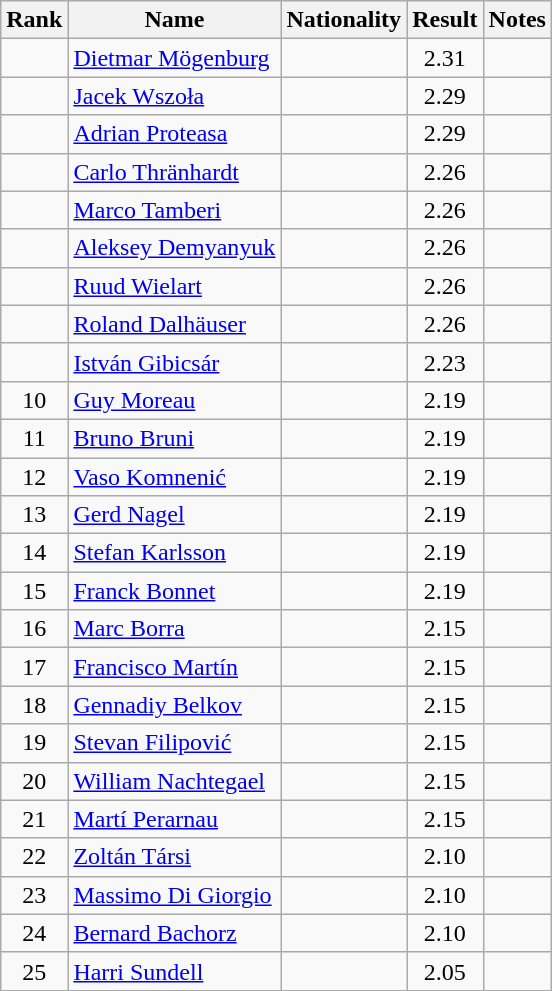<table class="wikitable sortable" style="text-align:center">
<tr>
<th>Rank</th>
<th>Name</th>
<th>Nationality</th>
<th>Result</th>
<th>Notes</th>
</tr>
<tr>
<td></td>
<td align="left"><a href='#'>Dietmar Mögenburg</a></td>
<td align=left></td>
<td>2.31</td>
<td></td>
</tr>
<tr>
<td></td>
<td align="left"><a href='#'>Jacek Wszoła</a></td>
<td align=left></td>
<td>2.29</td>
<td></td>
</tr>
<tr>
<td></td>
<td align="left"><a href='#'>Adrian Proteasa</a></td>
<td align=left></td>
<td>2.29</td>
<td></td>
</tr>
<tr>
<td></td>
<td align="left"><a href='#'>Carlo Thränhardt</a></td>
<td align=left></td>
<td>2.26</td>
<td></td>
</tr>
<tr>
<td></td>
<td align="left"><a href='#'>Marco Tamberi</a></td>
<td align=left></td>
<td>2.26</td>
<td></td>
</tr>
<tr>
<td></td>
<td align="left"><a href='#'>Aleksey Demyanyuk</a></td>
<td align=left></td>
<td>2.26</td>
<td></td>
</tr>
<tr>
<td></td>
<td align="left"><a href='#'>Ruud Wielart</a></td>
<td align=left></td>
<td>2.26</td>
<td></td>
</tr>
<tr>
<td></td>
<td align="left"><a href='#'>Roland Dalhäuser</a></td>
<td align=left></td>
<td>2.26</td>
<td></td>
</tr>
<tr>
<td></td>
<td align="left"><a href='#'>István Gibicsár</a></td>
<td align=left></td>
<td>2.23</td>
<td></td>
</tr>
<tr>
<td>10</td>
<td align="left"><a href='#'>Guy Moreau</a></td>
<td align=left></td>
<td>2.19</td>
<td></td>
</tr>
<tr>
<td>11</td>
<td align="left"><a href='#'>Bruno Bruni</a></td>
<td align=left></td>
<td>2.19</td>
<td></td>
</tr>
<tr>
<td>12</td>
<td align="left"><a href='#'>Vaso Komnenić</a></td>
<td align=left></td>
<td>2.19</td>
<td></td>
</tr>
<tr>
<td>13</td>
<td align="left"><a href='#'>Gerd Nagel</a></td>
<td align=left></td>
<td>2.19</td>
<td></td>
</tr>
<tr>
<td>14</td>
<td align="left"><a href='#'>Stefan Karlsson</a></td>
<td align=left></td>
<td>2.19</td>
<td></td>
</tr>
<tr>
<td>15</td>
<td align="left"><a href='#'>Franck Bonnet</a></td>
<td align=left></td>
<td>2.19</td>
<td></td>
</tr>
<tr>
<td>16</td>
<td align="left"><a href='#'>Marc Borra</a></td>
<td align=left></td>
<td>2.15</td>
<td></td>
</tr>
<tr>
<td>17</td>
<td align="left"><a href='#'>Francisco Martín</a></td>
<td align=left></td>
<td>2.15</td>
<td></td>
</tr>
<tr>
<td>18</td>
<td align="left"><a href='#'>Gennadiy Belkov</a></td>
<td align=left></td>
<td>2.15</td>
<td></td>
</tr>
<tr>
<td>19</td>
<td align="left"><a href='#'>Stevan Filipović</a></td>
<td align=left></td>
<td>2.15</td>
<td></td>
</tr>
<tr>
<td>20</td>
<td align="left"><a href='#'>William Nachtegael</a></td>
<td align=left></td>
<td>2.15</td>
<td></td>
</tr>
<tr>
<td>21</td>
<td align="left"><a href='#'>Martí Perarnau</a></td>
<td align=left></td>
<td>2.15</td>
<td></td>
</tr>
<tr>
<td>22</td>
<td align="left"><a href='#'>Zoltán Társi</a></td>
<td align=left></td>
<td>2.10</td>
<td></td>
</tr>
<tr>
<td>23</td>
<td align="left"><a href='#'>Massimo Di Giorgio</a></td>
<td align=left></td>
<td>2.10</td>
<td></td>
</tr>
<tr>
<td>24</td>
<td align="left"><a href='#'>Bernard Bachorz</a></td>
<td align=left></td>
<td>2.10</td>
<td></td>
</tr>
<tr>
<td>25</td>
<td align="left"><a href='#'>Harri Sundell</a></td>
<td align=left></td>
<td>2.05</td>
<td></td>
</tr>
</table>
